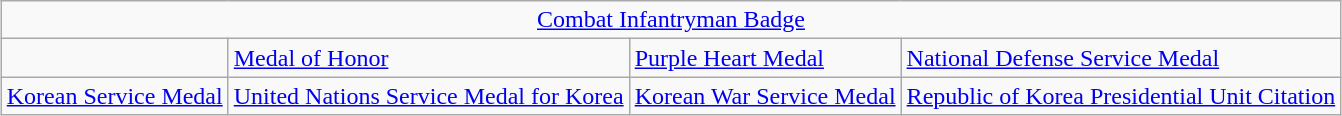<table class="wikitable" style="margin-left: auto; margin-right: auto;">
<tr>
<td colspan="4" align="center"><a href='#'>Combat Infantryman Badge</a></td>
</tr>
<tr>
<td></td>
<td><a href='#'>Medal of Honor</a></td>
<td><a href='#'>Purple Heart Medal</a></td>
<td><a href='#'>National Defense Service Medal</a></td>
</tr>
<tr>
<td><a href='#'>Korean Service Medal</a></td>
<td><a href='#'>United Nations Service Medal for Korea</a></td>
<td><a href='#'>Korean War Service Medal</a></td>
<td><a href='#'>Republic of Korea Presidential Unit Citation</a></td>
</tr>
</table>
